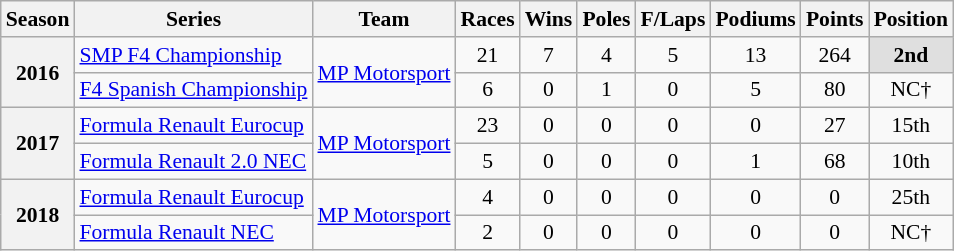<table class="wikitable" style="font-size: 90%; text-align:center">
<tr>
<th>Season</th>
<th>Series</th>
<th>Team</th>
<th>Races</th>
<th>Wins</th>
<th>Poles</th>
<th>F/Laps</th>
<th>Podiums</th>
<th>Points</th>
<th>Position</th>
</tr>
<tr>
<th rowspan=2>2016</th>
<td align=left><a href='#'>SMP F4 Championship</a></td>
<td align=left rowspan=2><a href='#'>MP Motorsport</a></td>
<td>21</td>
<td>7</td>
<td>4</td>
<td>5</td>
<td>13</td>
<td>264</td>
<td style="background:#DFDFDF;"><strong>2nd</strong></td>
</tr>
<tr>
<td align=left><a href='#'>F4 Spanish Championship</a></td>
<td>6</td>
<td>0</td>
<td>1</td>
<td>0</td>
<td>5</td>
<td>80</td>
<td>NC†</td>
</tr>
<tr>
<th rowspan=2>2017</th>
<td align=left><a href='#'>Formula Renault Eurocup</a></td>
<td align=left rowspan=2><a href='#'>MP Motorsport</a></td>
<td>23</td>
<td>0</td>
<td>0</td>
<td>0</td>
<td>0</td>
<td>27</td>
<td>15th</td>
</tr>
<tr>
<td align=left><a href='#'>Formula Renault 2.0 NEC</a></td>
<td>5</td>
<td>0</td>
<td>0</td>
<td>0</td>
<td>1</td>
<td>68</td>
<td>10th</td>
</tr>
<tr>
<th rowspan="2">2018</th>
<td align=left><a href='#'>Formula Renault Eurocup</a></td>
<td align=left rowspan="2"><a href='#'>MP Motorsport</a></td>
<td>4</td>
<td>0</td>
<td>0</td>
<td>0</td>
<td>0</td>
<td>0</td>
<td>25th</td>
</tr>
<tr>
<td align=left><a href='#'>Formula Renault NEC</a></td>
<td>2</td>
<td>0</td>
<td>0</td>
<td>0</td>
<td>0</td>
<td>0</td>
<td>NC†</td>
</tr>
</table>
